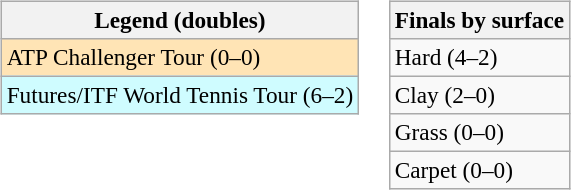<table>
<tr valign=top>
<td><br><table class=wikitable style=font-size:97%>
<tr>
<th>Legend (doubles)</th>
</tr>
<tr bgcolor=moccasin>
<td>ATP Challenger Tour (0–0)</td>
</tr>
<tr bgcolor=#cffcff>
<td>Futures/ITF World Tennis Tour (6–2)</td>
</tr>
</table>
</td>
<td><br><table class=wikitable style=font-size:97%>
<tr>
<th>Finals by surface</th>
</tr>
<tr>
<td>Hard (4–2)</td>
</tr>
<tr>
<td>Clay (2–0)</td>
</tr>
<tr>
<td>Grass (0–0)</td>
</tr>
<tr>
<td>Carpet (0–0)</td>
</tr>
</table>
</td>
</tr>
</table>
